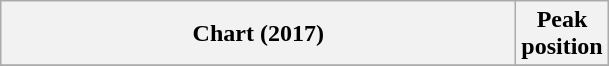<table class="wikitable plainrowheaders sortable" style="text-align:center">
<tr>
<th scope="col" style="width:21em">Chart (2017)</th>
<th scope="col">Peak<br>position</th>
</tr>
<tr>
</tr>
</table>
